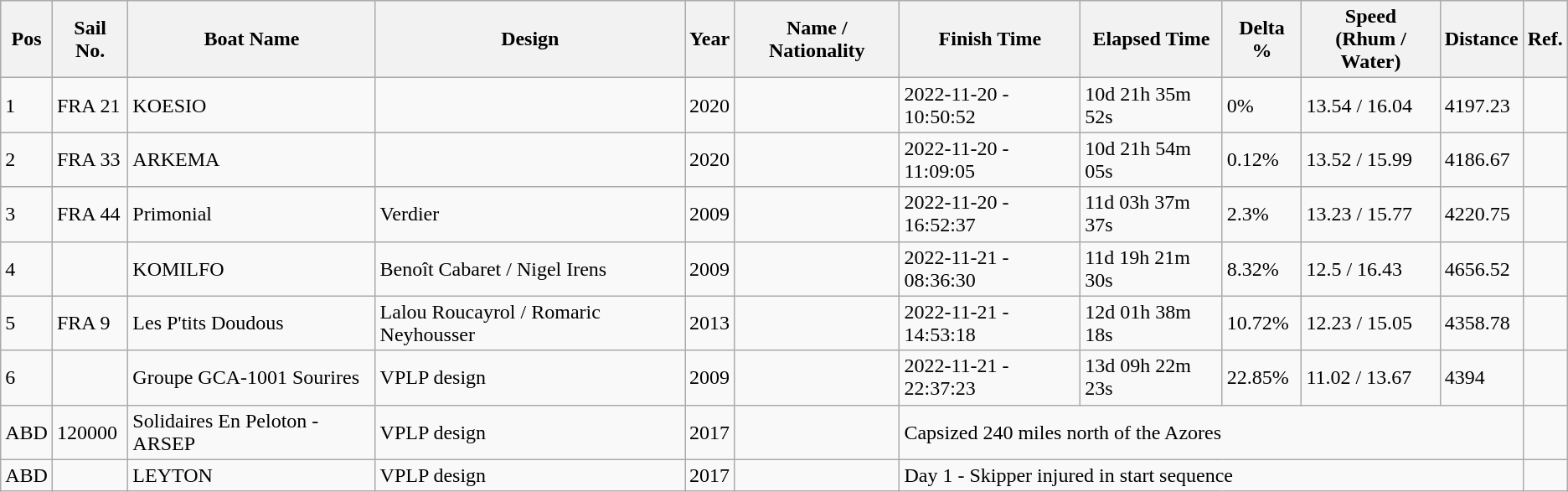<table class="wikitable sortable">
<tr>
<th>Pos</th>
<th>Sail No.</th>
<th>Boat Name</th>
<th>Design</th>
<th>Year</th>
<th>Name / Nationality</th>
<th>Finish Time</th>
<th>Elapsed Time</th>
<th>Delta %</th>
<th>Speed<br>(Rhum / Water)</th>
<th>Distance</th>
<th>Ref.</th>
</tr>
<tr>
<td>1</td>
<td>FRA 21</td>
<td>KOESIO</td>
<td></td>
<td>2020</td>
<td></td>
<td>2022-11-20 - 10:50:52</td>
<td>10d 21h 35m 52s</td>
<td>0%</td>
<td>13.54 / 16.04</td>
<td>4197.23</td>
<td></td>
</tr>
<tr>
<td>2</td>
<td>FRA 33</td>
<td>ARKEMA</td>
<td></td>
<td>2020</td>
<td></td>
<td>2022-11-20 - 11:09:05</td>
<td>10d 21h 54m 05s</td>
<td>0.12%</td>
<td>13.52 / 15.99</td>
<td>4186.67</td>
<td></td>
</tr>
<tr>
<td>3</td>
<td>FRA 44</td>
<td>Primonial</td>
<td>Verdier</td>
<td>2009</td>
<td></td>
<td>2022-11-20 - 16:52:37</td>
<td>11d 03h 37m 37s</td>
<td>2.3%</td>
<td>13.23 / 15.77</td>
<td>4220.75</td>
<td></td>
</tr>
<tr>
<td>4</td>
<td></td>
<td>KOMILFO</td>
<td>Benoît Cabaret / Nigel Irens</td>
<td>2009</td>
<td></td>
<td>2022-11-21 - 08:36:30</td>
<td>11d 19h 21m 30s</td>
<td>8.32%</td>
<td>12.5 / 16.43</td>
<td>4656.52</td>
<td></td>
</tr>
<tr>
<td>5</td>
<td>FRA 9</td>
<td>Les P'tits Doudous</td>
<td>Lalou Roucayrol / Romaric Neyhousser</td>
<td>2013</td>
<td></td>
<td>2022-11-21 - 14:53:18</td>
<td>12d 01h 38m 18s</td>
<td>10.72%</td>
<td>12.23 / 15.05</td>
<td>4358.78</td>
<td></td>
</tr>
<tr>
<td>6</td>
<td></td>
<td>Groupe GCA-1001 Sourires</td>
<td>VPLP design</td>
<td>2009</td>
<td></td>
<td>2022-11-21 - 22:37:23</td>
<td>13d 09h 22m 23s</td>
<td>22.85%</td>
<td>11.02 / 13.67</td>
<td>4394</td>
<td></td>
</tr>
<tr>
<td>ABD</td>
<td>120000</td>
<td>Solidaires En Peloton - ARSEP</td>
<td>VPLP design</td>
<td>2017</td>
<td></td>
<td colspan=5>Capsized 240 miles north of the Azores</td>
<td></td>
</tr>
<tr>
<td>ABD</td>
<td></td>
<td>LEYTON</td>
<td>VPLP design</td>
<td>2017</td>
<td></td>
<td colspan=5>Day 1 - Skipper injured in start sequence</td>
<td></td>
</tr>
</table>
